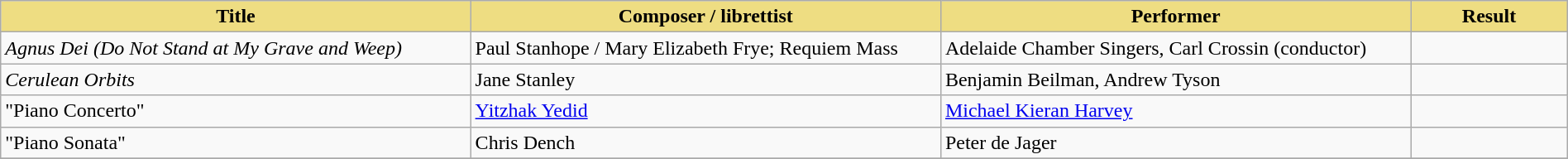<table class="wikitable" width=100%>
<tr>
<th style="width:30%;background:#EEDD82;">Title</th>
<th style="width:30%;background:#EEDD82;">Composer / librettist</th>
<th style="width:30%;background:#EEDD82;">Performer</th>
<th style="width:10%;background:#EEDD82;">Result<br></th>
</tr>
<tr>
<td><em>Agnus Dei (Do Not Stand at My Grave and Weep)</em></td>
<td>Paul Stanhope / Mary Elizabeth Frye; Requiem Mass</td>
<td>Adelaide Chamber Singers, Carl Crossin (conductor)</td>
<td></td>
</tr>
<tr>
<td><em>Cerulean Orbits</em></td>
<td>Jane Stanley</td>
<td>Benjamin Beilman, Andrew Tyson</td>
<td></td>
</tr>
<tr>
<td>"Piano Concerto"</td>
<td><a href='#'>Yitzhak Yedid</a></td>
<td><a href='#'>Michael Kieran Harvey</a></td>
<td></td>
</tr>
<tr>
<td>"Piano Sonata"</td>
<td>Chris Dench</td>
<td>Peter de Jager</td>
<td></td>
</tr>
<tr>
</tr>
</table>
